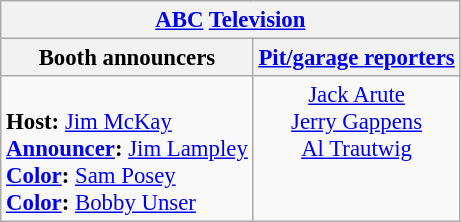<table class="wikitable" style="font-size: 95%;">
<tr>
<th colspan=2><a href='#'>ABC</a> <a href='#'>Television</a></th>
</tr>
<tr>
<th>Booth announcers</th>
<th><a href='#'>Pit/garage reporters</a></th>
</tr>
<tr>
<td valign="top"><br><strong>Host:</strong> <a href='#'>Jim McKay</a><br>
<strong><a href='#'>Announcer</a>:</strong> <a href='#'>Jim Lampley</a><br>
<strong><a href='#'>Color</a>:</strong> <a href='#'>Sam Posey</a><br>
<strong><a href='#'>Color</a>:</strong> <a href='#'>Bobby Unser</a><br></td>
<td align="center" valign="top"><a href='#'>Jack Arute</a><br><a href='#'>Jerry Gappens</a><br><a href='#'>Al Trautwig</a><br></td>
</tr>
</table>
